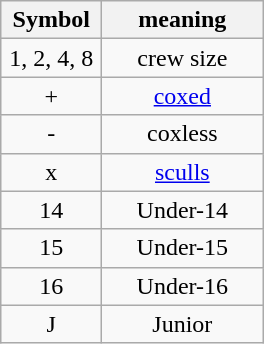<table class="wikitable" style="text-align:center">
<tr>
<th width=60>Symbol</th>
<th width=100>meaning</th>
</tr>
<tr>
<td>1, 2, 4, 8</td>
<td>crew size</td>
</tr>
<tr>
<td>+</td>
<td><a href='#'>coxed</a></td>
</tr>
<tr>
<td>-</td>
<td>coxless</td>
</tr>
<tr>
<td>x</td>
<td><a href='#'>sculls</a></td>
</tr>
<tr>
<td>14</td>
<td>Under-14</td>
</tr>
<tr>
<td>15</td>
<td>Under-15</td>
</tr>
<tr>
<td>16</td>
<td>Under-16</td>
</tr>
<tr>
<td>J</td>
<td>Junior</td>
</tr>
</table>
